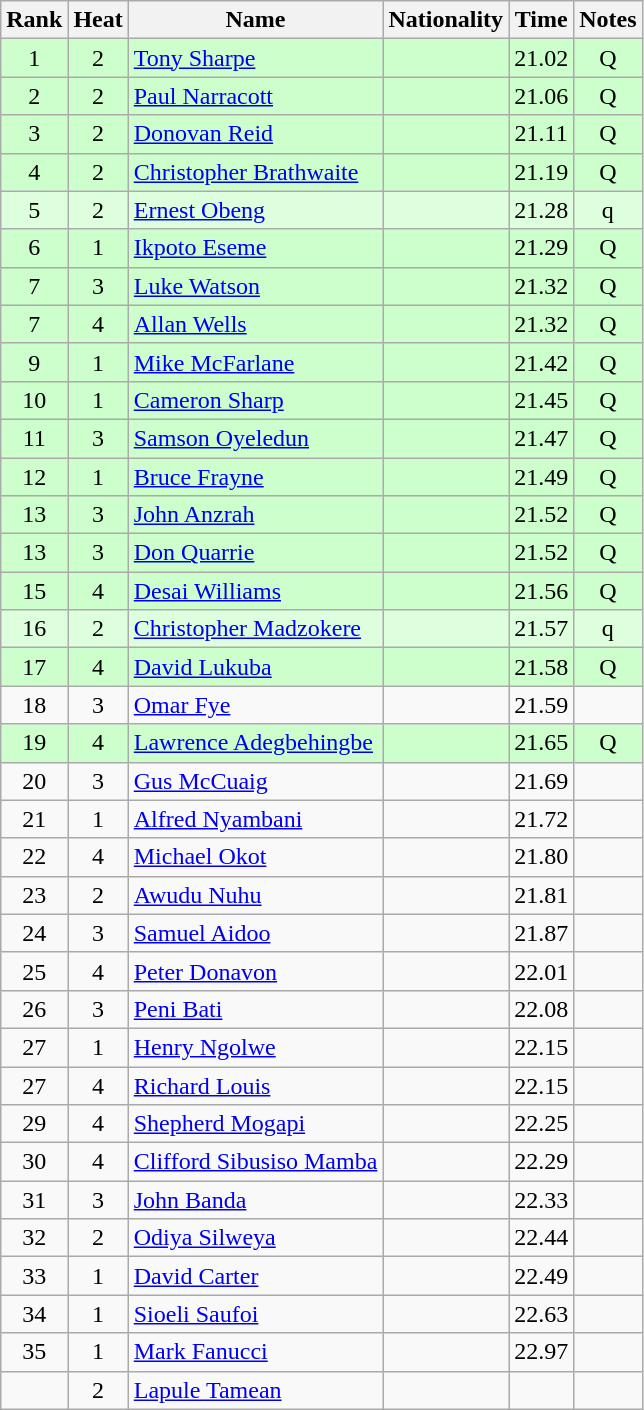<table class="wikitable sortable" style="text-align:center">
<tr>
<th>Rank</th>
<th>Heat</th>
<th>Name</th>
<th>Nationality</th>
<th>Time</th>
<th>Notes</th>
</tr>
<tr bgcolor=ccffcc>
<td>1</td>
<td>2</td>
<td align=left><a href='#'>Tony Sharpe</a></td>
<td align=left></td>
<td>21.02</td>
<td>Q</td>
</tr>
<tr bgcolor=ccffcc>
<td>2</td>
<td>2</td>
<td align=left><a href='#'>Paul Narracott</a></td>
<td align=left></td>
<td>21.06</td>
<td>Q</td>
</tr>
<tr bgcolor=ccffcc>
<td>3</td>
<td>2</td>
<td align=left><a href='#'>Donovan Reid</a></td>
<td align=left></td>
<td>21.11</td>
<td>Q</td>
</tr>
<tr bgcolor=ccffcc>
<td>4</td>
<td>2</td>
<td align=left><a href='#'>Christopher Brathwaite</a></td>
<td align=left></td>
<td>21.19</td>
<td>Q</td>
</tr>
<tr bgcolor=ddffdd>
<td>5</td>
<td>2</td>
<td align=left><a href='#'>Ernest Obeng</a></td>
<td align=left></td>
<td>21.28</td>
<td>q</td>
</tr>
<tr bgcolor=ccffcc>
<td>6</td>
<td>1</td>
<td align=left><a href='#'>Ikpoto Eseme</a></td>
<td align=left></td>
<td>21.29</td>
<td>Q</td>
</tr>
<tr bgcolor=ccffcc>
<td>7</td>
<td>3</td>
<td align=left><a href='#'>Luke Watson</a></td>
<td align=left></td>
<td>21.32</td>
<td>Q</td>
</tr>
<tr bgcolor=ccffcc>
<td>7</td>
<td>4</td>
<td align=left><a href='#'>Allan Wells</a></td>
<td align=left></td>
<td>21.32</td>
<td>Q</td>
</tr>
<tr bgcolor=ccffcc>
<td>9</td>
<td>1</td>
<td align=left><a href='#'>Mike McFarlane</a></td>
<td align=left></td>
<td>21.42</td>
<td>Q</td>
</tr>
<tr bgcolor=ccffcc>
<td>10</td>
<td>1</td>
<td align=left><a href='#'>Cameron Sharp</a></td>
<td align=left></td>
<td>21.45</td>
<td>Q</td>
</tr>
<tr bgcolor=ccffcc>
<td>11</td>
<td>3</td>
<td align=left><a href='#'>Samson Oyeledun</a></td>
<td align=left></td>
<td>21.47</td>
<td>Q</td>
</tr>
<tr bgcolor=ccffcc>
<td>12</td>
<td>1</td>
<td align=left><a href='#'>Bruce Frayne</a></td>
<td align=left></td>
<td>21.49</td>
<td>Q</td>
</tr>
<tr bgcolor=ccffcc>
<td>13</td>
<td>3</td>
<td align=left><a href='#'>John Anzrah</a></td>
<td align=left></td>
<td>21.52</td>
<td>Q</td>
</tr>
<tr bgcolor=ccffcc>
<td>13</td>
<td>3</td>
<td align=left><a href='#'>Don Quarrie</a></td>
<td align=left></td>
<td>21.52</td>
<td>Q</td>
</tr>
<tr bgcolor=ccffcc>
<td>15</td>
<td>4</td>
<td align=left><a href='#'>Desai Williams</a></td>
<td align=left></td>
<td>21.56</td>
<td>Q</td>
</tr>
<tr bgcolor=ddffdd>
<td>16</td>
<td>2</td>
<td align=left><a href='#'>Christopher Madzokere</a></td>
<td align=left></td>
<td>21.57</td>
<td>q</td>
</tr>
<tr bgcolor=ccffcc>
<td>17</td>
<td>4</td>
<td align=left><a href='#'>David Lukuba</a></td>
<td align=left></td>
<td>21.58</td>
<td>Q</td>
</tr>
<tr>
<td>18</td>
<td>3</td>
<td align=left><a href='#'>Omar Fye</a></td>
<td align=left></td>
<td>21.59</td>
<td></td>
</tr>
<tr bgcolor=ccffcc>
<td>19</td>
<td>4</td>
<td align=left><a href='#'>Lawrence Adegbehingbe</a></td>
<td align=left></td>
<td>21.65</td>
<td>Q</td>
</tr>
<tr>
<td>20</td>
<td>3</td>
<td align=left><a href='#'>Gus McCuaig</a></td>
<td align=left></td>
<td>21.69</td>
<td></td>
</tr>
<tr>
<td>21</td>
<td>1</td>
<td align=left><a href='#'>Alfred Nyambani</a></td>
<td align=left></td>
<td>21.72</td>
<td></td>
</tr>
<tr>
<td>22</td>
<td>4</td>
<td align=left><a href='#'>Michael Okot</a></td>
<td align=left></td>
<td>21.80</td>
<td></td>
</tr>
<tr>
<td>23</td>
<td>2</td>
<td align=left><a href='#'>Awudu Nuhu</a></td>
<td align=left></td>
<td>21.81</td>
<td></td>
</tr>
<tr>
<td>24</td>
<td>3</td>
<td align=left><a href='#'>Samuel Aidoo</a></td>
<td align=left></td>
<td>21.87</td>
<td></td>
</tr>
<tr>
<td>25</td>
<td>4</td>
<td align=left><a href='#'>Peter Donavon</a></td>
<td align=left></td>
<td>22.01</td>
<td></td>
</tr>
<tr>
<td>26</td>
<td>3</td>
<td align=left><a href='#'>Peni Bati</a></td>
<td align=left></td>
<td>22.08</td>
<td></td>
</tr>
<tr>
<td>27</td>
<td>1</td>
<td align=left><a href='#'>Henry Ngolwe</a></td>
<td align=left></td>
<td>22.15</td>
<td></td>
</tr>
<tr>
<td>27</td>
<td>4</td>
<td align=left><a href='#'>Richard Louis</a></td>
<td align=left></td>
<td>22.15</td>
<td></td>
</tr>
<tr>
<td>29</td>
<td>4</td>
<td align=left><a href='#'>Shepherd Mogapi</a></td>
<td align=left></td>
<td>22.25</td>
<td></td>
</tr>
<tr>
<td>30</td>
<td>4</td>
<td align=left><a href='#'>Clifford Sibusiso Mamba</a></td>
<td align=left></td>
<td>22.29</td>
<td></td>
</tr>
<tr>
<td>31</td>
<td>3</td>
<td align=left><a href='#'>John Banda</a></td>
<td align=left></td>
<td>22.33</td>
<td></td>
</tr>
<tr>
<td>32</td>
<td>2</td>
<td align=left><a href='#'>Odiya Silweya</a></td>
<td align=left></td>
<td>22.44</td>
<td></td>
</tr>
<tr>
<td>33</td>
<td>1</td>
<td align=left><a href='#'>David Carter</a></td>
<td align=left></td>
<td>22.49</td>
<td></td>
</tr>
<tr>
<td>34</td>
<td>1</td>
<td align=left><a href='#'>Sioeli Saufoi</a></td>
<td align=left></td>
<td>22.63</td>
<td></td>
</tr>
<tr>
<td>35</td>
<td>1</td>
<td align=left><a href='#'>Mark Fanucci</a></td>
<td align=left></td>
<td>22.97</td>
<td></td>
</tr>
<tr>
<td></td>
<td>2</td>
<td align=left><a href='#'>Lapule Tamean</a></td>
<td align=left></td>
<td></td>
<td></td>
</tr>
</table>
